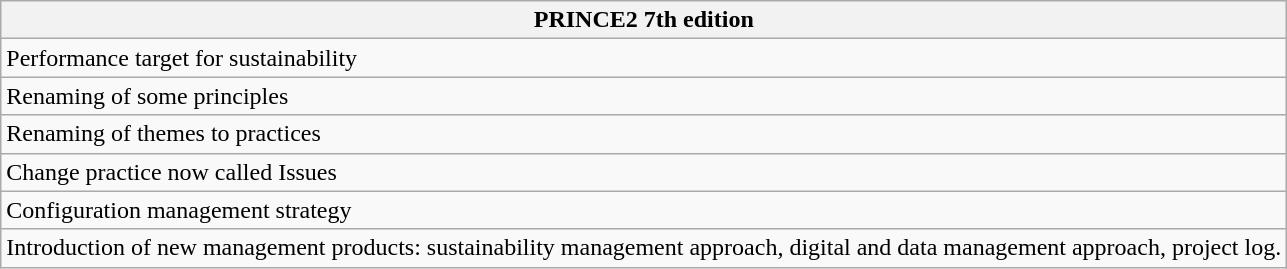<table class="wikitable">
<tr>
<th>PRINCE2 7th edition</th>
</tr>
<tr>
<td>Performance target for sustainability</td>
</tr>
<tr>
<td>Renaming of some principles</td>
</tr>
<tr>
<td>Renaming of themes to practices</td>
</tr>
<tr>
<td>Change practice now called Issues</td>
</tr>
<tr>
<td>Configuration management strategy</td>
</tr>
<tr>
<td>Introduction of new management products: sustainability management approach, digital and data management approach, project log.</td>
</tr>
</table>
